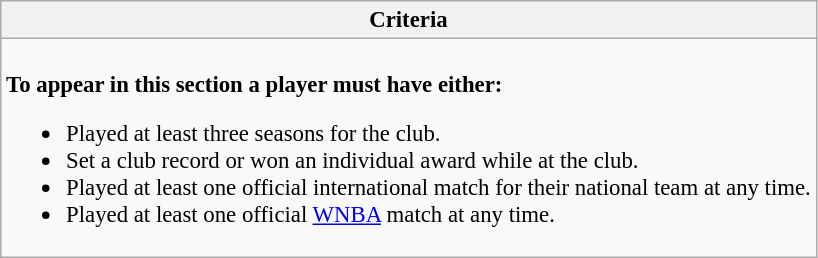<table class="wikitable collapsible collapsed" style="font-size:95%;">
<tr>
<th>Criteria</th>
</tr>
<tr>
<td><br><strong>To appear in this section a player must have either:</strong><ul><li>Played at least three seasons for the club.</li><li>Set a club record or won an individual award while at the club.</li><li>Played at least one official international match for their national team at any time.</li><li>Played at least one official <a href='#'>WNBA</a> match at any time.</li></ul></td>
</tr>
</table>
